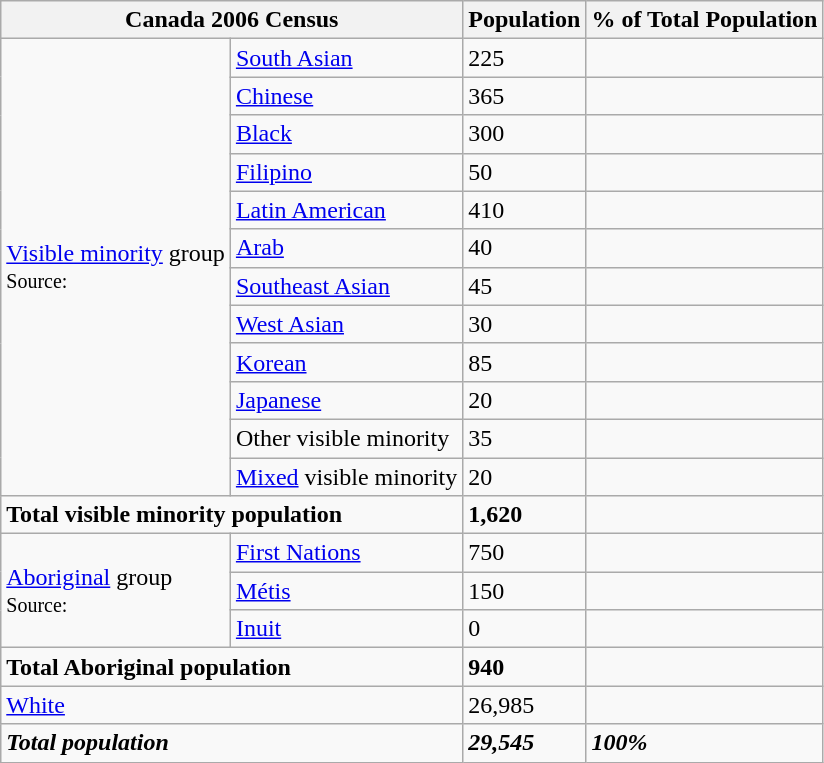<table class="wikitable">
<tr>
<th colspan="2">Canada 2006 Census</th>
<th>Population</th>
<th>% of Total Population</th>
</tr>
<tr>
<td rowspan="12"><a href='#'>Visible minority</a> group<br><small>Source:</small></td>
<td><a href='#'>South Asian</a></td>
<td>225</td>
<td></td>
</tr>
<tr>
<td><a href='#'>Chinese</a></td>
<td>365</td>
<td></td>
</tr>
<tr>
<td><a href='#'>Black</a></td>
<td>300</td>
<td></td>
</tr>
<tr>
<td><a href='#'>Filipino</a></td>
<td>50</td>
<td></td>
</tr>
<tr>
<td><a href='#'>Latin American</a></td>
<td>410</td>
<td></td>
</tr>
<tr>
<td><a href='#'>Arab</a></td>
<td>40</td>
<td></td>
</tr>
<tr>
<td><a href='#'>Southeast Asian</a></td>
<td>45</td>
<td></td>
</tr>
<tr>
<td><a href='#'>West Asian</a></td>
<td>30</td>
<td></td>
</tr>
<tr>
<td><a href='#'>Korean</a></td>
<td>85</td>
<td></td>
</tr>
<tr>
<td><a href='#'>Japanese</a></td>
<td>20</td>
<td></td>
</tr>
<tr>
<td>Other visible minority</td>
<td>35</td>
<td></td>
</tr>
<tr>
<td><a href='#'>Mixed</a> visible minority</td>
<td>20</td>
<td></td>
</tr>
<tr>
<td colspan="2"><strong>Total visible minority population</strong></td>
<td><strong>1,620</strong></td>
<td><strong></strong></td>
</tr>
<tr>
<td rowspan="3"><a href='#'>Aboriginal</a> group<br><small>Source:</small></td>
<td><a href='#'>First Nations</a></td>
<td>750</td>
<td></td>
</tr>
<tr>
<td><a href='#'>Métis</a></td>
<td>150</td>
<td></td>
</tr>
<tr>
<td><a href='#'>Inuit</a></td>
<td>0</td>
<td></td>
</tr>
<tr>
<td colspan="2"><strong>Total Aboriginal population</strong></td>
<td><strong>940</strong></td>
<td><strong></strong></td>
</tr>
<tr>
<td colspan="2"><a href='#'>White</a></td>
<td>26,985</td>
<td></td>
</tr>
<tr>
<td colspan="2"><strong><em>Total population</em></strong></td>
<td><strong><em>29,545</em></strong></td>
<td><strong><em>100%</em></strong></td>
</tr>
</table>
